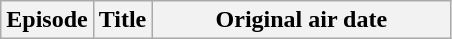<table class="wikitable plainrowheaders">
<tr>
<th scope="col" style="width:3em;">Episode</th>
<th scope="col">Title</th>
<th scope="col" style="width:12em;">Original air date<br>










</th>
</tr>
</table>
